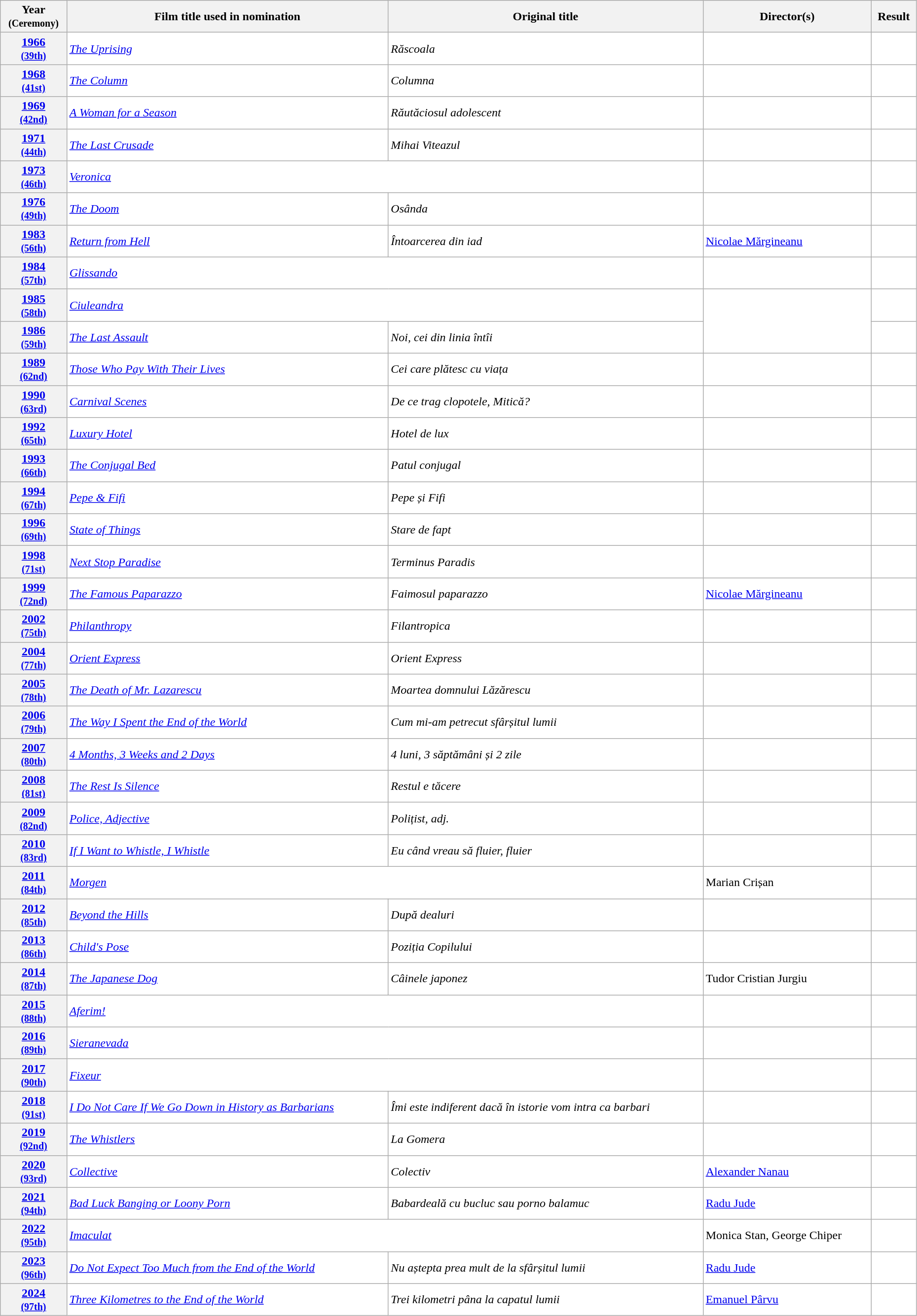<table class="wikitable sortable" width="98%" style="background:#ffffff;">
<tr>
<th>Year<br><small>(Ceremony)</small></th>
<th>Film title used in nomination</th>
<th>Original title</th>
<th>Director(s)</th>
<th>Result</th>
</tr>
<tr>
<th align="center"><a href='#'>1966</a><br><small><a href='#'>(39th)</a></small></th>
<td><em><a href='#'>The Uprising</a></em></td>
<td><em>Răscoala</em></td>
<td></td>
<td></td>
</tr>
<tr>
<th align="center"><a href='#'>1968</a><br><small><a href='#'>(41st)</a></small></th>
<td><em><a href='#'>The Column</a></em></td>
<td><em>Columna</em></td>
<td></td>
<td></td>
</tr>
<tr>
<th align="center"><a href='#'>1969</a><br><small><a href='#'>(42nd)</a></small></th>
<td><em><a href='#'>A Woman for a Season</a></em></td>
<td><em>Răutăciosul adolescent</em></td>
<td></td>
<td></td>
</tr>
<tr>
<th align="center"><a href='#'>1971</a><br><small><a href='#'>(44th)</a></small></th>
<td><em><a href='#'>The Last Crusade</a></em></td>
<td><em>Mihai Viteazul </em></td>
<td></td>
<td></td>
</tr>
<tr>
<th align="center"><a href='#'>1973</a><br><small><a href='#'>(46th)</a></small></th>
<td colspan="2"><em><a href='#'>Veronica</a></em></td>
<td></td>
<td></td>
</tr>
<tr>
<th align="center"><a href='#'>1976</a><br><small><a href='#'>(49th)</a></small></th>
<td><em><a href='#'>The Doom</a></em></td>
<td><em>Osânda</em></td>
<td></td>
<td></td>
</tr>
<tr>
<th align="center"><a href='#'>1983</a><br><small><a href='#'>(56th)</a></small></th>
<td><em><a href='#'>Return from Hell</a></em></td>
<td><em>Întoarcerea din iad</em></td>
<td><a href='#'>Nicolae Mărgineanu</a></td>
<td></td>
</tr>
<tr>
<th align="center"><a href='#'>1984</a><br><small><a href='#'>(57th)</a></small></th>
<td colspan="2"><em><a href='#'>Glissando</a></em></td>
<td></td>
<td></td>
</tr>
<tr>
<th align="center"><a href='#'>1985</a><br><small><a href='#'>(58th)</a></small></th>
<td colspan="2"><em><a href='#'>Ciuleandra</a></em></td>
<td rowspan="2"></td>
<td></td>
</tr>
<tr>
<th align="center"><a href='#'>1986</a><br><small><a href='#'>(59th)</a></small></th>
<td><em><a href='#'>The Last Assault</a></em></td>
<td><em>Noi, cei din linia întîi</em></td>
<td></td>
</tr>
<tr>
<th align="center"><a href='#'>1989</a><br><small><a href='#'>(62nd)</a></small></th>
<td><em><a href='#'>Those Who Pay With Their Lives</a></em></td>
<td><em>Cei care plătesc cu viața </em></td>
<td></td>
<td></td>
</tr>
<tr>
<th align="center"><a href='#'>1990</a><br><small><a href='#'>(63rd)</a></small></th>
<td><em><a href='#'>Carnival Scenes</a></em></td>
<td><em>De ce trag clopotele, Mitică?</em></td>
<td></td>
<td></td>
</tr>
<tr>
<th align="center"><a href='#'>1992</a><br><small><a href='#'>(65th)</a></small></th>
<td><em><a href='#'>Luxury Hotel</a></em></td>
<td><em>Hotel de lux</em></td>
<td></td>
<td></td>
</tr>
<tr>
<th align="center"><a href='#'>1993</a><br><small><a href='#'>(66th)</a></small></th>
<td><em><a href='#'>The Conjugal Bed</a></em></td>
<td><em>Patul conjugal</em></td>
<td></td>
<td></td>
</tr>
<tr>
<th align="center"><a href='#'>1994</a><br><small><a href='#'>(67th)</a></small></th>
<td><em><a href='#'>Pepe & Fifi</a></em></td>
<td><em>Pepe și Fifi</em></td>
<td></td>
<td></td>
</tr>
<tr>
<th align="center"><a href='#'>1996</a><br><small><a href='#'>(69th)</a></small></th>
<td><em><a href='#'>State of Things</a></em></td>
<td><em>Stare de fapt</em></td>
<td></td>
<td></td>
</tr>
<tr>
<th align="center"><a href='#'>1998</a><br><small><a href='#'>(71st)</a></small></th>
<td><em><a href='#'>Next Stop Paradise</a></em></td>
<td><em>Terminus Paradis</em></td>
<td></td>
<td></td>
</tr>
<tr>
<th align="center"><a href='#'>1999</a><br><small><a href='#'>(72nd)</a></small></th>
<td><em><a href='#'>The Famous Paparazzo</a></em></td>
<td><em>Faimosul paparazzo</em></td>
<td><a href='#'>Nicolae Mărgineanu</a></td>
<td></td>
</tr>
<tr>
<th align="center"><a href='#'>2002</a><br><small><a href='#'>(75th)</a></small></th>
<td><em><a href='#'>Philanthropy</a></em></td>
<td><em>Filantropica</em></td>
<td></td>
<td></td>
</tr>
<tr>
<th align="center"><a href='#'>2004</a><br><small><a href='#'>(77th)</a></small></th>
<td><em><a href='#'>Orient Express</a></em></td>
<td><em>Orient Express</em></td>
<td></td>
<td></td>
</tr>
<tr>
<th align="center"><a href='#'>2005</a><br><small><a href='#'>(78th)</a></small></th>
<td><em><a href='#'>The Death of Mr. Lazarescu</a></em></td>
<td><em>Moartea domnului Lăzărescu</em></td>
<td></td>
<td></td>
</tr>
<tr>
<th align="center"><a href='#'>2006</a><br><small><a href='#'>(79th)</a></small></th>
<td><em><a href='#'>The Way I Spent the End of the World</a></em></td>
<td><em>Cum mi-am petrecut sfârșitul lumii</em></td>
<td></td>
<td></td>
</tr>
<tr>
<th align="center"><a href='#'>2007</a><br><small><a href='#'>(80th)</a></small></th>
<td><em><a href='#'>4 Months, 3 Weeks and 2 Days</a></em></td>
<td><em>4 luni, 3 săptămâni și 2 zile</em></td>
<td></td>
<td></td>
</tr>
<tr>
<th align="center"><a href='#'>2008</a><br><small><a href='#'>(81st)</a></small></th>
<td><em><a href='#'>The Rest Is Silence</a></em></td>
<td><em>Restul e tăcere</em></td>
<td></td>
<td></td>
</tr>
<tr>
<th align="center"><a href='#'>2009</a><br><small><a href='#'>(82nd)</a></small></th>
<td><em><a href='#'>Police, Adjective</a></em></td>
<td><em>Polițist, adj.</em></td>
<td></td>
<td></td>
</tr>
<tr>
<th align="center"><a href='#'>2010</a><br><small><a href='#'>(83rd)</a></small></th>
<td><em><a href='#'>If I Want to Whistle, I Whistle</a></em></td>
<td><em>Eu când vreau să fluier, fluier</em></td>
<td></td>
<td></td>
</tr>
<tr>
<th align="center"><a href='#'>2011</a><br><small><a href='#'>(84th)</a></small></th>
<td colspan="2"><em><a href='#'>Morgen</a></em></td>
<td>Marian Crișan</td>
<td></td>
</tr>
<tr>
<th align="center"><a href='#'>2012</a><br><small><a href='#'>(85th)</a></small></th>
<td><em><a href='#'>Beyond the Hills</a></em></td>
<td><em>După dealuri</em></td>
<td></td>
<td></td>
</tr>
<tr>
<th align="center"><a href='#'>2013</a><br><small><a href='#'>(86th)</a></small></th>
<td><em><a href='#'>Child's Pose</a></em></td>
<td><em>Poziția Copilului</em></td>
<td></td>
<td></td>
</tr>
<tr>
<th align="center"><a href='#'>2014</a><br><small><a href='#'>(87th)</a></small></th>
<td><em><a href='#'>The Japanese Dog</a></em></td>
<td><em>Câinele japonez</em></td>
<td>Tudor Cristian Jurgiu</td>
<td></td>
</tr>
<tr>
<th align="center"><a href='#'>2015</a><br><small><a href='#'>(88th)</a></small></th>
<td colspan="2"><em><a href='#'>Aferim!</a></em></td>
<td></td>
<td></td>
</tr>
<tr>
<th align="center"><a href='#'>2016</a><br><small><a href='#'>(89th)</a></small></th>
<td colspan="2"><em><a href='#'>Sieranevada</a></em></td>
<td></td>
<td></td>
</tr>
<tr>
<th align="center"><a href='#'>2017</a><br><small><a href='#'>(90th)</a></small></th>
<td colspan="2"><em><a href='#'>Fixeur</a></em></td>
<td></td>
<td></td>
</tr>
<tr>
<th align="center"><a href='#'>2018</a><br><small><a href='#'>(91st)</a></small></th>
<td><em><a href='#'>I Do Not Care If We Go Down in History as Barbarians</a></em></td>
<td><em>Îmi este indiferent dacă în istorie vom intra ca barbari</em></td>
<td></td>
<td></td>
</tr>
<tr>
<th align="center"><a href='#'>2019</a><br><small><a href='#'>(92nd)</a></small></th>
<td><em><a href='#'>The Whistlers</a></em></td>
<td><em>La Gomera</em></td>
<td></td>
<td></td>
</tr>
<tr>
<th align="center"><a href='#'>2020</a><br><small><a href='#'>(93rd)</a></small></th>
<td><em><a href='#'>Collective</a></em></td>
<td><em>Colectiv</em></td>
<td><a href='#'>Alexander Nanau</a></td>
<td></td>
</tr>
<tr>
<th align="center"><a href='#'>2021</a><br><small><a href='#'>(94th)</a></small></th>
<td><em><a href='#'>Bad Luck Banging or Loony Porn</a></em></td>
<td><em>Babardeală cu bucluc sau porno balamuc</em></td>
<td><a href='#'>Radu Jude</a></td>
<td></td>
</tr>
<tr>
<th align="center"><a href='#'>2022</a><br><small><a href='#'>(95th)</a></small></th>
<td colspan="2"><em><a href='#'>Imaculat</a></em></td>
<td>Monica Stan, George Chiper</td>
<td></td>
</tr>
<tr>
<th align="center"><a href='#'>2023</a><br><small><a href='#'>(96th)</a></small></th>
<td><em><a href='#'>Do Not Expect Too Much from the End of the World</a></em></td>
<td><em>Nu aștepta prea mult de la sfârșitul lumii</em></td>
<td><a href='#'>Radu Jude</a></td>
<td></td>
</tr>
<tr>
<th><a href='#'>2024</a><br><small><a href='#'>(97th)</a></small></th>
<td><em><a href='#'>Three Kilometres to the End of the World</a></em></td>
<td><em>Trei kilometri pâna la capatul lumii</em></td>
<td><a href='#'>Emanuel Pârvu</a></td>
<td></td>
</tr>
</table>
